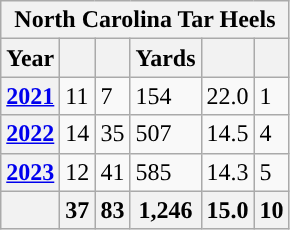<table class="wikitable">
<tr>
<th colspan="16">North Carolina Tar Heels</th>
</tr>
<tr>
<th>Year</th>
<th></th>
<th></th>
<th>Yards</th>
<th></th>
<th></th>
</tr>
<tr>
<th><a href='#'>2021</a></th>
<td>11</td>
<td>7</td>
<td>154</td>
<td>22.0</td>
<td>1</td>
</tr>
<tr>
<th><a href='#'>2022</a></th>
<td>14</td>
<td>35</td>
<td>507</td>
<td>14.5</td>
<td>4</td>
</tr>
<tr>
<th><a href='#'>2023</a></th>
<td>12</td>
<td>41</td>
<td>585</td>
<td>14.3</td>
<td>5</td>
</tr>
<tr>
<th></th>
<th>37</th>
<th>83</th>
<th>1,246</th>
<th>15.0</th>
<th>10</th>
</tr>
</table>
